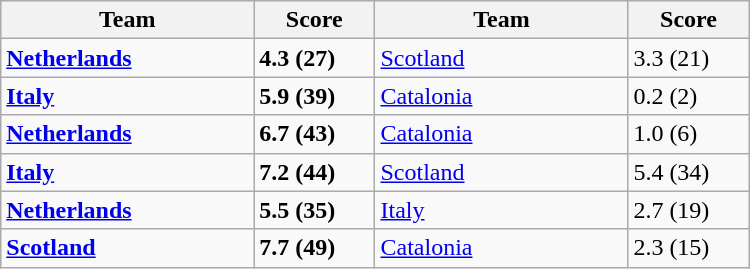<table class="wikitable" width=500>
<tr>
<th width=25%>Team</th>
<th width=12%>Score</th>
<th width=25%>Team</th>
<th width=12%>Score</th>
</tr>
<tr style="vertical-align: top;">
<td> <strong><a href='#'>Netherlands</a></strong></td>
<td><strong>4.3 (27)</strong></td>
<td> <a href='#'>Scotland</a></td>
<td>3.3 (21)</td>
</tr>
<tr>
<td> <strong><a href='#'>Italy</a></strong></td>
<td><strong>5.9 (39)</strong></td>
<td> <a href='#'>Catalonia</a></td>
<td>0.2 (2)</td>
</tr>
<tr>
<td> <strong><a href='#'>Netherlands</a></strong></td>
<td><strong>6.7 (43)</strong></td>
<td> <a href='#'>Catalonia</a></td>
<td>1.0 (6)</td>
</tr>
<tr>
<td> <strong><a href='#'>Italy</a></strong></td>
<td><strong>7.2 (44)</strong></td>
<td> <a href='#'>Scotland</a></td>
<td>5.4 (34)</td>
</tr>
<tr>
<td> <strong><a href='#'>Netherlands</a></strong></td>
<td><strong>5.5 (35)</strong></td>
<td> <a href='#'>Italy</a></td>
<td>2.7 (19)</td>
</tr>
<tr>
<td> <strong><a href='#'>Scotland</a></strong></td>
<td><strong>7.7 (49)</strong></td>
<td> <a href='#'>Catalonia</a></td>
<td>2.3 (15)</td>
</tr>
</table>
